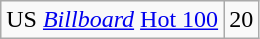<table class="wikitable sortable">
<tr>
<td align="left">US <em><a href='#'>Billboard</a></em> <a href='#'>Hot 100</a></td>
<td style="text-align:center;">20</td>
</tr>
</table>
